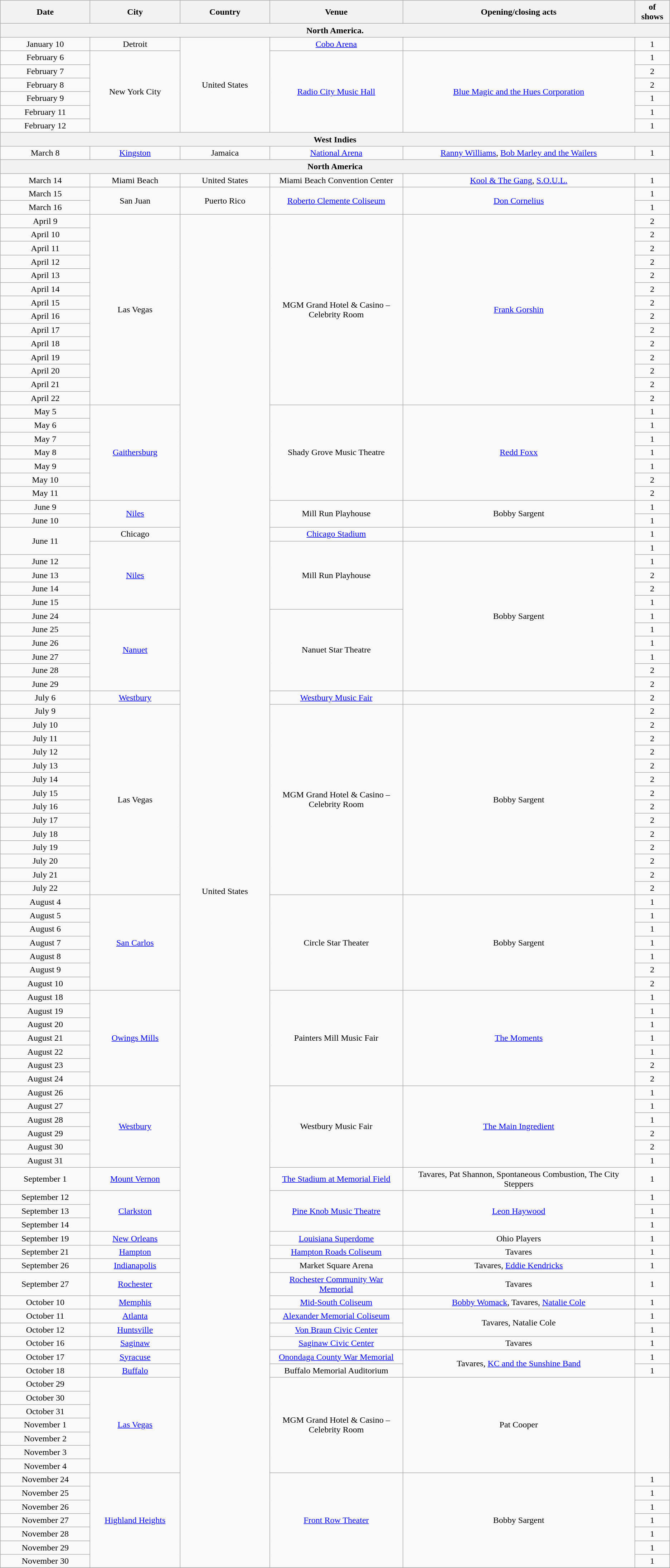<table class="wikitable" style="text-align:center;">
<tr>
<th scope="col" style="width:10em;">Date</th>
<th scope="col" style="width:10em;">City</th>
<th scope="col" style="width:10em;">Country</th>
<th scope="col" style="width:15em;">Venue</th>
<th>Opening/closing acts</th>
<th> of shows</th>
</tr>
<tr>
<th colspan="6">North America. </th>
</tr>
<tr>
<td>January 10</td>
<td>Detroit</td>
<td rowspan="7">United States</td>
<td><a href='#'>Cobo Arena</a></td>
<td></td>
<td>1</td>
</tr>
<tr>
<td>February 6</td>
<td rowspan="6">New York City</td>
<td rowspan="6"><a href='#'>Radio City Music Hall</a></td>
<td rowspan="6"><a href='#'>Blue Magic and the Hues Corporation</a></td>
<td>1</td>
</tr>
<tr>
<td>February 7</td>
<td>2</td>
</tr>
<tr>
<td>February 8</td>
<td>2</td>
</tr>
<tr>
<td>February 9</td>
<td>1</td>
</tr>
<tr>
<td>February 11</td>
<td>1</td>
</tr>
<tr>
<td>February 12</td>
<td>1</td>
</tr>
<tr>
<th colspan="6">West Indies</th>
</tr>
<tr>
<td>March 8</td>
<td><a href='#'>Kingston</a></td>
<td>Jamaica</td>
<td><a href='#'>National Arena</a></td>
<td><a href='#'>Ranny Williams</a>, <a href='#'>Bob Marley and the Wailers</a></td>
<td>1</td>
</tr>
<tr>
<th colspan="6">North America</th>
</tr>
<tr>
<td>March 14</td>
<td>Miami Beach</td>
<td>United States</td>
<td>Miami Beach Convention Center</td>
<td><a href='#'>Kool & The Gang</a>, <a href='#'>S.O.U.L.</a></td>
<td>1</td>
</tr>
<tr>
<td>March 15</td>
<td rowspan="2">San Juan</td>
<td rowspan="2">Puerto Rico</td>
<td rowspan="2"><a href='#'>Roberto Clemente Coliseum</a></td>
<td rowspan="2"><a href='#'>Don Cornelius</a></td>
<td>1</td>
</tr>
<tr>
<td>March 16</td>
<td>1</td>
</tr>
<tr>
<td>April 9</td>
<td rowspan="14">Las Vegas</td>
<td rowspan="98">United States</td>
<td rowspan="14">MGM Grand Hotel & Casino – Celebrity Room</td>
<td rowspan="14"><a href='#'>Frank Gorshin</a></td>
<td>2</td>
</tr>
<tr>
<td>April 10</td>
<td>2</td>
</tr>
<tr>
<td>April 11</td>
<td>2</td>
</tr>
<tr>
<td>April 12</td>
<td>2</td>
</tr>
<tr>
<td>April 13</td>
<td>2</td>
</tr>
<tr>
<td>April 14</td>
<td>2</td>
</tr>
<tr>
<td>April 15</td>
<td>2</td>
</tr>
<tr>
<td>April 16</td>
<td>2</td>
</tr>
<tr>
<td>April 17</td>
<td>2</td>
</tr>
<tr>
<td>April 18</td>
<td>2</td>
</tr>
<tr>
<td>April 19</td>
<td>2</td>
</tr>
<tr>
<td>April 20</td>
<td>2</td>
</tr>
<tr>
<td>April 21</td>
<td>2</td>
</tr>
<tr>
<td>April 22</td>
<td>2</td>
</tr>
<tr>
<td>May 5</td>
<td rowspan="7"><a href='#'>Gaithersburg</a></td>
<td rowspan="7">Shady Grove Music Theatre</td>
<td rowspan="7"><a href='#'>Redd Foxx</a></td>
<td>1</td>
</tr>
<tr>
<td>May 6</td>
<td>1</td>
</tr>
<tr>
<td>May 7</td>
<td>1</td>
</tr>
<tr>
<td>May 8</td>
<td>1</td>
</tr>
<tr>
<td>May 9</td>
<td>1</td>
</tr>
<tr>
<td>May 10</td>
<td>2</td>
</tr>
<tr>
<td>May 11</td>
<td>2</td>
</tr>
<tr>
<td>June 9</td>
<td rowspan="2"><a href='#'>Niles</a></td>
<td rowspan="2">Mill Run Playhouse</td>
<td rowspan="2">Bobby Sargent</td>
<td>1</td>
</tr>
<tr>
<td>June 10</td>
<td>1</td>
</tr>
<tr>
<td rowspan="2">June 11</td>
<td>Chicago</td>
<td><a href='#'>Chicago Stadium</a></td>
<td></td>
<td>1</td>
</tr>
<tr>
<td rowspan="5"><a href='#'>Niles</a></td>
<td rowspan="5">Mill Run Playhouse</td>
<td rowspan="11">Bobby Sargent</td>
<td>1</td>
</tr>
<tr>
<td>June 12</td>
<td>1</td>
</tr>
<tr>
<td>June 13</td>
<td>2</td>
</tr>
<tr>
<td>June 14</td>
<td>2</td>
</tr>
<tr>
<td>June 15</td>
<td>1</td>
</tr>
<tr>
<td>June 24</td>
<td rowspan="6"><a href='#'>Nanuet</a></td>
<td rowspan="6">Nanuet Star Theatre</td>
<td>1</td>
</tr>
<tr>
<td>June 25</td>
<td>1</td>
</tr>
<tr>
<td>June 26</td>
<td>1</td>
</tr>
<tr>
<td>June 27</td>
<td>1</td>
</tr>
<tr>
<td>June 28</td>
<td>2</td>
</tr>
<tr>
<td>June 29</td>
<td>2</td>
</tr>
<tr>
<td>July 6</td>
<td><a href='#'>Westbury</a></td>
<td><a href='#'>Westbury Music Fair</a></td>
<td></td>
<td>2</td>
</tr>
<tr>
<td>July 9</td>
<td rowspan="14">Las Vegas</td>
<td rowspan="14">MGM Grand Hotel & Casino – Celebrity Room</td>
<td rowspan="14">Bobby Sargent</td>
<td>2</td>
</tr>
<tr>
<td>July 10</td>
<td>2</td>
</tr>
<tr>
<td>July 11</td>
<td>2</td>
</tr>
<tr>
<td>July 12</td>
<td>2</td>
</tr>
<tr>
<td>July 13</td>
<td>2</td>
</tr>
<tr>
<td>July 14</td>
<td>2</td>
</tr>
<tr>
<td>July 15</td>
<td>2</td>
</tr>
<tr>
<td>July 16</td>
<td>2</td>
</tr>
<tr>
<td>July 17</td>
<td>2</td>
</tr>
<tr>
<td>July 18</td>
<td>2</td>
</tr>
<tr>
<td>July 19</td>
<td>2</td>
</tr>
<tr>
<td>July 20</td>
<td>2</td>
</tr>
<tr>
<td>July 21</td>
<td>2</td>
</tr>
<tr>
<td>July 22</td>
<td>2</td>
</tr>
<tr>
<td>August 4</td>
<td rowspan="7"><a href='#'>San Carlos</a></td>
<td rowspan="7">Circle Star Theater</td>
<td rowspan="7">Bobby Sargent</td>
<td>1</td>
</tr>
<tr>
<td>August 5</td>
<td>1</td>
</tr>
<tr>
<td>August 6</td>
<td>1</td>
</tr>
<tr>
<td>August 7</td>
<td>1</td>
</tr>
<tr>
<td>August 8</td>
<td>1</td>
</tr>
<tr>
<td>August 9</td>
<td>2</td>
</tr>
<tr>
<td>August 10</td>
<td>2</td>
</tr>
<tr>
<td>August 18</td>
<td rowspan="7"><a href='#'>Owings Mills</a></td>
<td rowspan="7">Painters Mill Music Fair</td>
<td rowspan="7"><a href='#'>The Moments</a></td>
<td>1</td>
</tr>
<tr>
<td>August 19</td>
<td>1</td>
</tr>
<tr>
<td>August 20</td>
<td>1</td>
</tr>
<tr>
<td>August 21</td>
<td>1</td>
</tr>
<tr>
<td>August 22</td>
<td>1</td>
</tr>
<tr>
<td>August 23</td>
<td>2</td>
</tr>
<tr>
<td>August 24</td>
<td>2</td>
</tr>
<tr>
<td>August 26</td>
<td rowspan="6"><a href='#'>Westbury</a></td>
<td rowspan="6">Westbury Music Fair</td>
<td rowspan="6"><a href='#'>The Main Ingredient</a></td>
<td>1</td>
</tr>
<tr>
<td>August 27</td>
<td>1</td>
</tr>
<tr>
<td>August 28</td>
<td>1</td>
</tr>
<tr>
<td>August 29</td>
<td>2</td>
</tr>
<tr>
<td>August 30</td>
<td>2</td>
</tr>
<tr>
<td>August 31</td>
<td>1</td>
</tr>
<tr>
<td>September 1</td>
<td><a href='#'>Mount Vernon</a></td>
<td><a href='#'>The Stadium at Memorial Field</a></td>
<td>Tavares, Pat Shannon, Spontaneous Combustion, The City Steppers</td>
<td>1</td>
</tr>
<tr>
<td>September 12</td>
<td rowspan="3"><a href='#'>Clarkston</a></td>
<td rowspan="3"><a href='#'>Pine Knob Music Theatre</a></td>
<td rowspan="3"><a href='#'>Leon Haywood</a></td>
<td>1</td>
</tr>
<tr>
<td>September 13</td>
<td>1</td>
</tr>
<tr>
<td>September 14</td>
<td>1</td>
</tr>
<tr>
<td>September 19</td>
<td><a href='#'>New Orleans</a></td>
<td><a href='#'>Louisiana Superdome</a></td>
<td>Ohio Players</td>
<td>1</td>
</tr>
<tr>
<td>September 21</td>
<td><a href='#'>Hampton</a></td>
<td><a href='#'>Hampton Roads Coliseum</a></td>
<td>Tavares</td>
<td>1</td>
</tr>
<tr>
<td>September 26</td>
<td><a href='#'>Indianapolis</a></td>
<td>Market Square Arena</td>
<td>Tavares, <a href='#'>Eddie Kendricks</a></td>
<td>1</td>
</tr>
<tr>
<td>September 27</td>
<td><a href='#'>Rochester</a></td>
<td><a href='#'>Rochester Community War Memorial</a></td>
<td>Tavares</td>
<td>1</td>
</tr>
<tr>
<td>October 10</td>
<td><a href='#'>Memphis</a></td>
<td><a href='#'>Mid-South Coliseum</a></td>
<td><a href='#'>Bobby Womack</a>, Tavares, <a href='#'>Natalie Cole</a></td>
<td>1</td>
</tr>
<tr>
<td>October 11</td>
<td><a href='#'>Atlanta</a></td>
<td><a href='#'>Alexander Memorial Coliseum</a></td>
<td rowspan="2">Tavares, Natalie Cole</td>
<td>1</td>
</tr>
<tr>
<td>October 12</td>
<td><a href='#'>Huntsville</a></td>
<td><a href='#'>Von Braun Civic Center</a></td>
<td>1</td>
</tr>
<tr>
<td>October 16</td>
<td><a href='#'>Saginaw</a></td>
<td><a href='#'>Saginaw Civic Center</a></td>
<td>Tavares</td>
<td>1</td>
</tr>
<tr>
<td>October 17</td>
<td><a href='#'>Syracuse</a></td>
<td><a href='#'>Onondaga County War Memorial</a></td>
<td rowspan="2">Tavares, <a href='#'>KC and the Sunshine Band</a></td>
<td>1</td>
</tr>
<tr>
<td>October 18</td>
<td><a href='#'>Buffalo</a></td>
<td>Buffalo Memorial Auditorium</td>
<td>1</td>
</tr>
<tr>
<td>October 29</td>
<td rowspan="7"><a href='#'>Las Vegas</a></td>
<td rowspan="7">MGM Grand Hotel & Casino – Celebrity Room</td>
<td rowspan="7">Pat Cooper</td>
<td rowspan="7"></td>
</tr>
<tr>
<td>October 30</td>
</tr>
<tr>
<td>October 31</td>
</tr>
<tr>
<td>November 1</td>
</tr>
<tr>
<td>November 2</td>
</tr>
<tr>
<td>November 3</td>
</tr>
<tr>
<td>November 4</td>
</tr>
<tr>
<td>November 24</td>
<td rowspan="7"><a href='#'>Highland Heights</a></td>
<td rowspan="7"><a href='#'>Front Row Theater</a></td>
<td rowspan="7">Bobby Sargent</td>
<td>1</td>
</tr>
<tr>
<td>November 25</td>
<td>1</td>
</tr>
<tr>
<td>November 26</td>
<td>1</td>
</tr>
<tr>
<td>November 27</td>
<td>1</td>
</tr>
<tr>
<td>November 28</td>
<td>1</td>
</tr>
<tr>
<td>November 29</td>
<td>1</td>
</tr>
<tr>
<td>November 30</td>
<td>1</td>
</tr>
<tr>
</tr>
</table>
